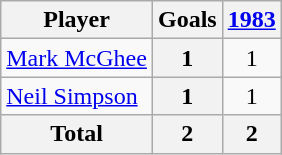<table class="wikitable sortable" style="text-align:center;">
<tr>
<th>Player</th>
<th>Goals</th>
<th><a href='#'>1983</a></th>
</tr>
<tr>
<td align="left"> <a href='#'>Mark McGhee</a></td>
<th>1</th>
<td>1</td>
</tr>
<tr>
<td align="left"> <a href='#'>Neil Simpson</a></td>
<th>1</th>
<td>1</td>
</tr>
<tr class="sortbottom">
<th>Total</th>
<th>2</th>
<th>2</th>
</tr>
</table>
